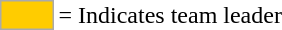<table>
<tr>
<td style="background-color:#FFCC00; border:1px solid #aaaaaa; width:2em;"></td>
<td>= Indicates team leader</td>
</tr>
</table>
